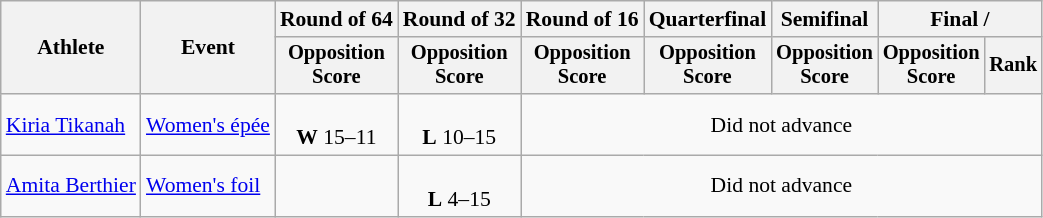<table class="wikitable" style="font-size:90%; text-align:center">
<tr>
<th rowspan="2">Athlete</th>
<th rowspan="2">Event</th>
<th>Round of 64</th>
<th>Round of 32</th>
<th>Round of 16</th>
<th>Quarterfinal</th>
<th>Semifinal</th>
<th colspan="2">Final / </th>
</tr>
<tr style="font-size:95%">
<th>Opposition <br> Score</th>
<th>Opposition <br> Score</th>
<th>Opposition <br> Score</th>
<th>Opposition <br> Score</th>
<th>Opposition <br> Score</th>
<th>Opposition <br> Score</th>
<th>Rank</th>
</tr>
<tr>
<td style="text-align:left"><a href='#'>Kiria Tikanah</a></td>
<td style="text-align:left"><a href='#'>Women's épée</a></td>
<td> <br><strong>W</strong> 15–11</td>
<td><br><strong>L</strong> 10–15</td>
<td colspan="5">Did not advance</td>
</tr>
<tr>
<td style="text-align:left"><a href='#'>Amita Berthier</a></td>
<td style="text-align:left"><a href='#'>Women's foil</a></td>
<td></td>
<td><br><strong>L</strong> 4–15</td>
<td colspan="5">Did not advance</td>
</tr>
</table>
